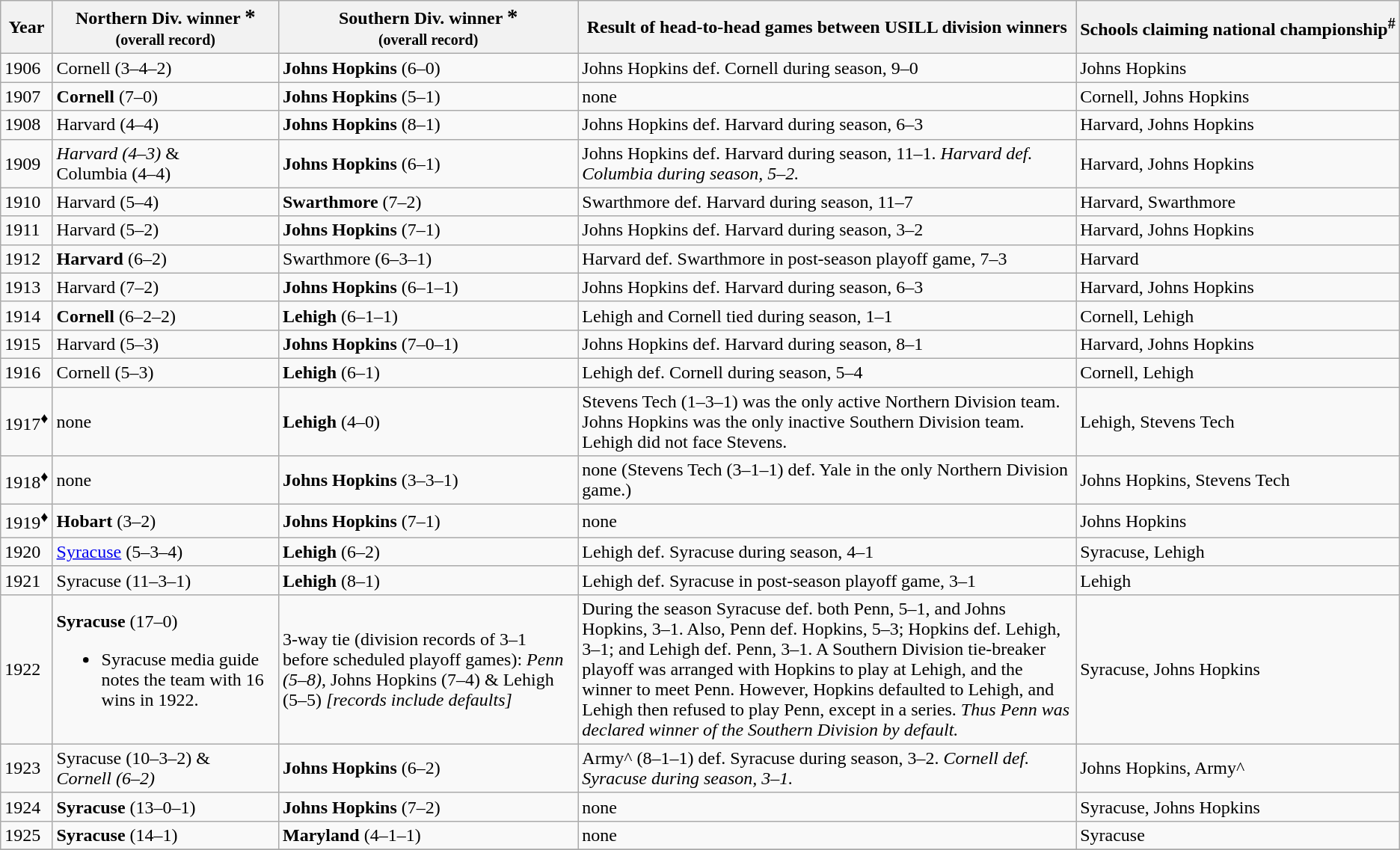<table class="wikitable">
<tr>
<th>Year</th>
<th style=white-space:nowrap>Northern Div. winner <big>*</big> <small><br>(overall record)</small></th>
<th style=white-space:nowrap>Southern Div. winner <big>*</big> <small><br>(overall record)</small></th>
<th>Result of head-to-head games between USILL division winners</th>
<th style=white-space:nowrap>Schools claiming national championship<sup>#</sup></th>
</tr>
<tr --->
<td>1906</td>
<td>Cornell (3–4–2)</td>
<td><strong>Johns Hopkins</strong> (6–0)</td>
<td>Johns Hopkins def. Cornell during season, 9–0</td>
<td>Johns Hopkins</td>
</tr>
<tr --->
<td>1907</td>
<td><strong>Cornell</strong> (7–0)</td>
<td><strong>Johns Hopkins</strong> (5–1)</td>
<td>none</td>
<td>Cornell, Johns Hopkins</td>
</tr>
<tr --->
<td>1908</td>
<td>Harvard (4–4)</td>
<td><strong>Johns Hopkins</strong> (8–1)</td>
<td>Johns Hopkins def. Harvard during season, 6–3</td>
<td>Harvard, Johns Hopkins</td>
</tr>
<tr --->
<td>1909</td>
<td><em>Harvard (4–3)</em> &<br>Columbia (4–4)</td>
<td><strong>Johns Hopkins</strong> (6–1)</td>
<td>Johns Hopkins def. Harvard during season, 11–1. <em>Harvard def. Columbia during season, 5–2.</em></td>
<td>Harvard, Johns Hopkins</td>
</tr>
<tr --->
<td>1910</td>
<td>Harvard (5–4)</td>
<td><strong>Swarthmore</strong> (7–2)</td>
<td>Swarthmore def. Harvard during season, 11–7</td>
<td>Harvard, Swarthmore</td>
</tr>
<tr --->
<td>1911</td>
<td>Harvard (5–2)</td>
<td><strong>Johns Hopkins</strong> (7–1)</td>
<td>Johns Hopkins def. Harvard during season, 3–2</td>
<td>Harvard, Johns Hopkins</td>
</tr>
<tr --->
<td>1912</td>
<td><strong>Harvard</strong> (6–2)</td>
<td>Swarthmore (6–3–1)</td>
<td>Harvard def. Swarthmore in post-season playoff game, 7–3</td>
<td>Harvard</td>
</tr>
<tr --->
<td>1913</td>
<td>Harvard (7–2)</td>
<td><strong>Johns Hopkins</strong> (6–1–1)</td>
<td>Johns Hopkins def. Harvard during season, 6–3</td>
<td>Harvard, Johns Hopkins</td>
</tr>
<tr --->
<td>1914</td>
<td><strong>Cornell</strong> (6–2–2)</td>
<td><strong>Lehigh</strong> (6–1–1)</td>
<td>Lehigh and Cornell tied during season, 1–1</td>
<td>Cornell, Lehigh</td>
</tr>
<tr --->
<td>1915</td>
<td>Harvard (5–3)</td>
<td><strong>Johns Hopkins</strong> (7–0–1)</td>
<td>Johns Hopkins def. Harvard during season, 8–1</td>
<td>Harvard, Johns Hopkins</td>
</tr>
<tr --->
<td>1916</td>
<td>Cornell (5–3)</td>
<td><strong>Lehigh</strong> (6–1)</td>
<td>Lehigh def. Cornell during season, 5–4</td>
<td>Cornell, Lehigh</td>
</tr>
<tr --->
<td>1917<sup>♦</sup></td>
<td>none</td>
<td><strong>Lehigh</strong> (4–0)</td>
<td>Stevens Tech (1–3–1) was the only active Northern Division team. Johns Hopkins  was the only inactive Southern Division team. Lehigh did not face Stevens.</td>
<td>Lehigh, Stevens Tech</td>
</tr>
<tr --->
<td>1918<sup>♦</sup></td>
<td>none</td>
<td><strong>Johns Hopkins</strong> (3–3–1)</td>
<td>none (Stevens Tech (3–1–1) def. Yale in the only Northern Division game.)</td>
<td>Johns Hopkins, Stevens Tech</td>
</tr>
<tr --->
<td>1919<sup>♦</sup></td>
<td><strong>Hobart</strong> (3–2)</td>
<td><strong>Johns Hopkins</strong> (7–1)</td>
<td>none</td>
<td>Johns Hopkins</td>
</tr>
<tr --->
<td>1920</td>
<td><a href='#'>Syracuse</a> (5–3–4)</td>
<td><strong>Lehigh</strong> (6–2)</td>
<td>Lehigh def. Syracuse during season, 4–1</td>
<td>Syracuse, Lehigh</td>
</tr>
<tr --->
<td>1921</td>
<td>Syracuse (11–3–1)</td>
<td><strong>Lehigh</strong> (8–1)</td>
<td>Lehigh def. Syracuse in post-season playoff game, 3–1</td>
<td>Lehigh</td>
</tr>
<tr --->
<td>1922</td>
<td><strong>Syracuse</strong> (17–0)<br><ul><li>Syracuse media guide notes the team with 16 wins in 1922.</li></ul></td>
<td>3-way tie (division records of 3–1 before scheduled playoff games): <em>Penn (5–8)</em>, Johns Hopkins (7–4) & Lehigh (5–5)<em> [records include defaults]</em></td>
<td>During the season Syracuse def. both Penn, 5–1, and Johns Hopkins, 3–1. Also, Penn def. Hopkins, 5–3; Hopkins def. Lehigh, 3–1; and Lehigh def. Penn, 3–1. A Southern Division tie-breaker playoff was arranged with Hopkins to play at Lehigh, and the winner to meet Penn. However, Hopkins defaulted to Lehigh, and Lehigh then refused to play Penn, except in a series. <em>Thus Penn was declared winner of the Southern Division by default.</em></td>
<td>Syracuse, Johns Hopkins</td>
</tr>
<tr --->
<td>1923</td>
<td>Syracuse (10–3–2) &<br><em>Cornell (6–2)</em></td>
<td><strong>Johns Hopkins </strong>(6–2)</td>
<td>Army^ (8–1–1) def. Syracuse during season, 3–2. <em>Cornell def. Syracuse during season, 3–1.</em></td>
<td>Johns Hopkins, Army^</td>
</tr>
<tr --->
<td>1924</td>
<td><strong>Syracuse</strong> (13–0–1)</td>
<td><strong>Johns Hopkins</strong> (7–2)</td>
<td>none</td>
<td>Syracuse, Johns Hopkins</td>
</tr>
<tr --->
<td>1925</td>
<td><strong>Syracuse</strong> (14–1)</td>
<td><strong>Maryland</strong> (4–1–1)</td>
<td>none</td>
<td>Syracuse</td>
</tr>
<tr --->
</tr>
</table>
